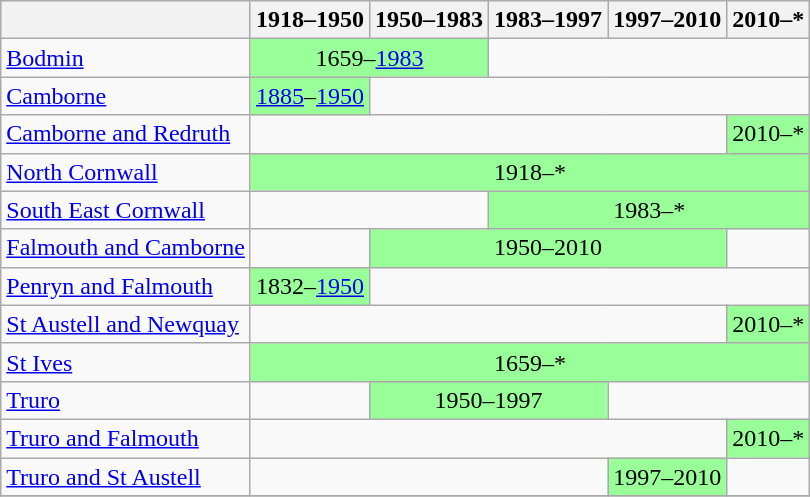<table class="wikitable">
<tr>
<th> </th>
<th>1918–1950</th>
<th>1950–1983</th>
<th>1983–1997</th>
<th>1997–2010</th>
<th>2010–*</th>
</tr>
<tr>
<td><a href='#'>Bodmin</a></td>
<td colspan="2" align="center" bgcolor="#99FF99">1659–<a href='#'>1983</a></td>
<td colspan="3"> </td>
</tr>
<tr>
<td><a href='#'>Camborne</a></td>
<td colspan="1" align="center" bgcolor="#99FF99"><a href='#'>1885</a>–<a href='#'>1950</a></td>
<td colspan="4"> </td>
</tr>
<tr>
<td><a href='#'>Camborne and Redruth</a></td>
<td colspan="4"> </td>
<td colspan="1" align="center" bgcolor="#99FF99">2010–*</td>
</tr>
<tr>
<td><a href='#'>North Cornwall</a></td>
<td colspan="5" align="center" bgcolor="#99FF99">1918–*</td>
</tr>
<tr>
<td><a href='#'>South East Cornwall</a></td>
<td colspan="2"> </td>
<td colspan="3" align="center" bgcolor="#99FF99">1983–*</td>
</tr>
<tr>
<td><a href='#'>Falmouth and Camborne</a></td>
<td colspan="1"> </td>
<td colspan="3" align="center" bgcolor="#99FF99">1950–2010</td>
<td colspan="1"> </td>
</tr>
<tr>
<td><a href='#'>Penryn and Falmouth</a></td>
<td colspan="1" align="center" bgcolor="#99FF99">1832–<a href='#'>1950</a></td>
<td colspan="4"> </td>
</tr>
<tr>
<td><a href='#'>St Austell and Newquay</a></td>
<td colspan="4"> </td>
<td colspan="1" align="center" bgcolor="#99FF99">2010–*</td>
</tr>
<tr>
<td><a href='#'>St Ives</a></td>
<td colspan="5" align="center" bgcolor="#99FF99">1659–*</td>
</tr>
<tr>
<td><a href='#'>Truro</a></td>
<td colspan="1"> </td>
<td colspan="2" align="center" bgcolor="#99FF99">1950–1997</td>
<td colspan="2"> </td>
</tr>
<tr>
<td><a href='#'>Truro and Falmouth</a></td>
<td colspan="4"> </td>
<td colspan="1" align="center" bgcolor="#99FF99">2010–*</td>
</tr>
<tr>
<td><a href='#'>Truro and St Austell</a></td>
<td colspan="3"> </td>
<td colspan="1" align="center" bgcolor="#99FF99">1997–2010</td>
<td colspan="1"> </td>
</tr>
<tr>
</tr>
</table>
